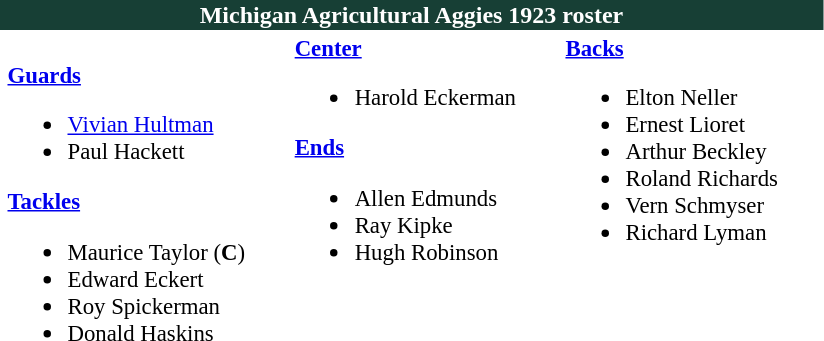<table class="toccolours" style="text-align: left;">
<tr>
<th colspan="9" style="background:#173F35; color:white; text-align:center;"><strong>Michigan Agricultural Aggies 1923 roster</strong></th>
</tr>
<tr>
<td></td>
<td style="font-size:95%; vertical-align:top;"><br><strong><a href='#'>Guards</a></strong><ul><li><a href='#'>Vivian Hultman</a></li><li>Paul Hackett</li></ul><strong><a href='#'>Tackles</a></strong><ul><li>Maurice Taylor (<strong>C</strong>)</li><li>Edward Eckert</li><li>Roy Spickerman</li><li>Donald Haskins</li></ul></td>
<td style="width: 25px;"></td>
<td style="font-size:95%; vertical-align:top;"><strong><a href='#'>Center</a></strong><br><ul><li>Harold Eckerman</li></ul><strong><a href='#'>Ends</a></strong><ul><li>Allen Edmunds</li><li>Ray Kipke</li><li>Hugh Robinson</li></ul></td>
<td style="width: 25px;"></td>
<td style="font-size:95%; vertical-align:top;"><strong><a href='#'>Backs</a></strong><br><ul><li>Elton Neller</li><li>Ernest Lioret</li><li>Arthur Beckley</li><li>Roland Richards</li><li>Vern Schmyser</li><li>Richard Lyman</li></ul></td>
<td style="width: 25px;"></td>
</tr>
</table>
